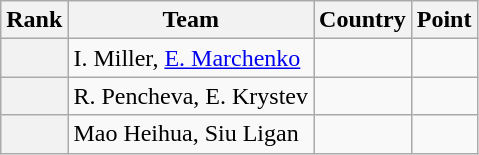<table class="wikitable sortable">
<tr>
<th>Rank</th>
<th>Team</th>
<th>Country</th>
<th>Point</th>
</tr>
<tr>
<th></th>
<td>I. Miller, <a href='#'>E. Marchenko</a></td>
<td></td>
<td></td>
</tr>
<tr>
<th></th>
<td>R. Pencheva, E. Krystev</td>
<td></td>
<td></td>
</tr>
<tr>
<th></th>
<td>Mao Heihua, Siu Ligan</td>
<td></td>
<td></td>
</tr>
</table>
